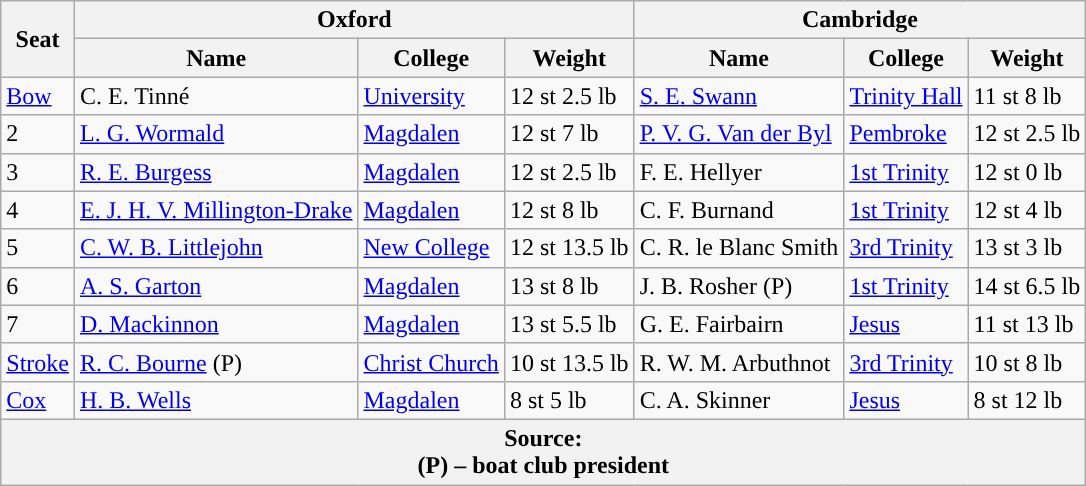<table class="wikitable">
<tr>
<th rowspan="2" scope="col">Seat</th>
<th colspan="3" scope="col">Oxford <br> </th>
<th colspan="3" scope="col">Cambridge <br> </th>
</tr>
<tr>
<th>Name</th>
<th>College</th>
<th>Weight</th>
<th>Name</th>
<th>College</th>
<th>Weight</th>
</tr>
<tr>
<td><a href='#'>Bow</a></td>
<td>C. E. Tinné</td>
<td><a href='#'>University</a></td>
<td>12 st 2.5 lb</td>
<td><a href='#'>S. E. Swann</a></td>
<td><a href='#'>Trinity Hall</a></td>
<td>11 st 8 lb</td>
</tr>
<tr>
<td>2</td>
<td><a href='#'>L. G. Wormald</a></td>
<td><a href='#'>Magdalen</a></td>
<td>12 st 7 lb</td>
<td><a href='#'>P. V. G. Van der Byl</a></td>
<td><a href='#'>Pembroke</a></td>
<td>12 st 2.5 lb</td>
</tr>
<tr>
<td>3</td>
<td><a href='#'>R. E. Burgess</a></td>
<td><a href='#'>Magdalen</a></td>
<td>12 st 2.5 lb</td>
<td>F. E. Hellyer</td>
<td><a href='#'>1st Trinity</a></td>
<td>12 st 0 lb</td>
</tr>
<tr>
<td>4</td>
<td><a href='#'>E. J. H. V. Millington-Drake</a></td>
<td><a href='#'>Magdalen</a></td>
<td>12 st 8 lb</td>
<td>C. F. Burnand</td>
<td><a href='#'>1st Trinity</a></td>
<td>12 st 4 lb</td>
</tr>
<tr>
<td>5</td>
<td><a href='#'>C. W. B. Littlejohn</a></td>
<td><a href='#'>New College</a></td>
<td>12 st 13.5 lb</td>
<td>C. R. le Blanc Smith</td>
<td><a href='#'>3rd Trinity</a></td>
<td>13 st 3 lb</td>
</tr>
<tr>
<td>6</td>
<td><a href='#'>A. S. Garton</a></td>
<td><a href='#'>Magdalen</a></td>
<td>13 st 8 lb</td>
<td>J. B. Rosher (P)</td>
<td><a href='#'>1st Trinity</a></td>
<td>14 st 6.5 lb</td>
</tr>
<tr>
<td>7</td>
<td><a href='#'>D. Mackinnon</a></td>
<td><a href='#'>Magdalen</a></td>
<td>13 st 5.5 lb</td>
<td>G. E. Fairbairn</td>
<td><a href='#'>Jesus</a></td>
<td>11 st 13 lb</td>
</tr>
<tr>
<td><a href='#'>Stroke</a></td>
<td><a href='#'>R. C. Bourne</a> (P)</td>
<td><a href='#'>Christ Church</a></td>
<td>10 st 13.5 lb</td>
<td>R. W. M. Arbuthnot</td>
<td><a href='#'>3rd Trinity</a></td>
<td>10 st 8 lb</td>
</tr>
<tr>
<td><a href='#'>Cox</a></td>
<td><a href='#'>H. B. Wells</a></td>
<td><a href='#'>Magdalen</a></td>
<td>8 st 5 lb</td>
<td>C. A. Skinner</td>
<td><a href='#'>Jesus</a></td>
<td>8 st 12 lb</td>
</tr>
<tr>
<th colspan="7">Source:<br>(P) – boat club president</th>
</tr>
</table>
